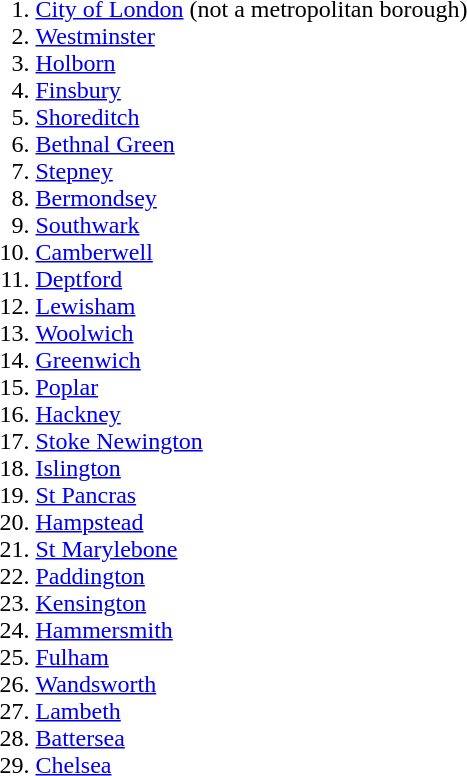<table>
<tr>
<td width="66%"><br><ol><li><a href='#'>City of London</a> (not a metropolitan borough)</li><li><a href='#'>Westminster</a></li><li><a href='#'>Holborn</a></li><li><a href='#'>Finsbury</a></li><li><a href='#'>Shoreditch</a></li><li><a href='#'>Bethnal Green</a></li><li><a href='#'>Stepney</a></li><li><a href='#'>Bermondsey</a></li><li><a href='#'>Southwark</a></li><li><a href='#'>Camberwell</a></li><li><a href='#'>Deptford</a></li><li><a href='#'>Lewisham</a></li><li><a href='#'>Woolwich</a></li><li><a href='#'>Greenwich</a></li><li><a href='#'>Poplar</a></li><li><a href='#'>Hackney</a></li><li><a href='#'>Stoke Newington</a></li><li><a href='#'>Islington</a></li><li><a href='#'>St Pancras</a></li><li><a href='#'>Hampstead</a></li><li><a href='#'>St Marylebone</a></li><li><a href='#'>Paddington</a></li><li><a href='#'>Kensington</a></li><li><a href='#'>Hammersmith</a></li><li><a href='#'>Fulham</a></li><li><a href='#'>Wandsworth</a></li><li><a href='#'>Lambeth</a></li><li><a href='#'>Battersea</a></li><li><a href='#'>Chelsea</a></li></ol></td>
<td></td>
</tr>
</table>
